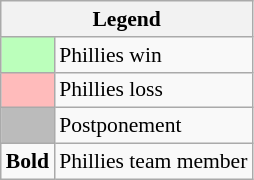<table class="wikitable" style="font-size:90%">
<tr>
<th colspan="2">Legend</th>
</tr>
<tr>
<td style="background:#bfb;"> </td>
<td>Phillies win</td>
</tr>
<tr>
<td style="background:#fbb;"> </td>
<td>Phillies loss</td>
</tr>
<tr>
<td style="background:#bbb;"> </td>
<td>Postponement</td>
</tr>
<tr>
<td><strong>Bold</strong></td>
<td>Phillies team member</td>
</tr>
</table>
